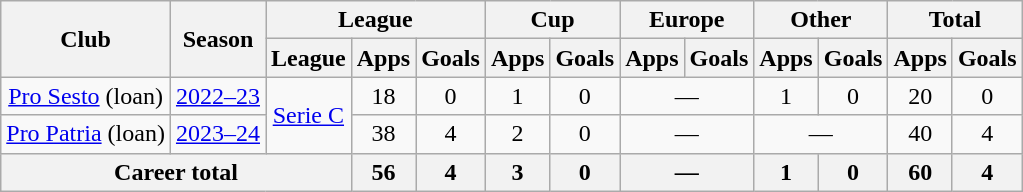<table class="wikitable" style="text-align: center;">
<tr>
<th rowspan="2">Club</th>
<th rowspan="2">Season</th>
<th colspan="3">League</th>
<th colspan="2">Cup</th>
<th colspan="2">Europe</th>
<th colspan="2">Other</th>
<th colspan="2">Total</th>
</tr>
<tr>
<th>League</th>
<th>Apps</th>
<th>Goals</th>
<th>Apps</th>
<th>Goals</th>
<th>Apps</th>
<th>Goals</th>
<th>Apps</th>
<th>Goals</th>
<th>Apps</th>
<th>Goals</th>
</tr>
<tr>
<td><a href='#'>Pro Sesto</a> (loan)</td>
<td><a href='#'>2022–23</a></td>
<td rowspan="2"><a href='#'>Serie C</a></td>
<td>18</td>
<td>0</td>
<td>1</td>
<td>0</td>
<td colspan="2">—</td>
<td>1</td>
<td>0</td>
<td>20</td>
<td>0</td>
</tr>
<tr>
<td><a href='#'>Pro Patria</a> (loan)</td>
<td><a href='#'>2023–24</a></td>
<td>38</td>
<td>4</td>
<td>2</td>
<td>0</td>
<td colspan="2">—</td>
<td colspan="2">—</td>
<td>40</td>
<td>4</td>
</tr>
<tr>
<th colspan="3">Career total</th>
<th>56</th>
<th>4</th>
<th>3</th>
<th>0</th>
<th colspan="2">—</th>
<th>1</th>
<th>0</th>
<th>60</th>
<th>4</th>
</tr>
</table>
